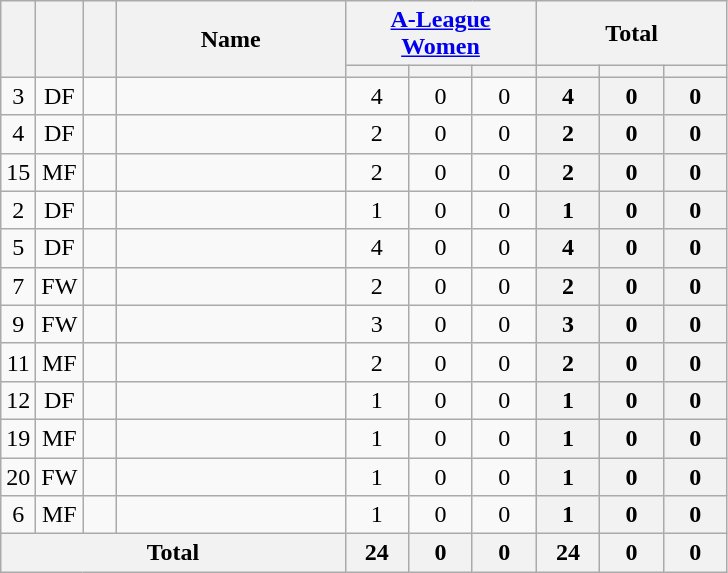<table class="wikitable sortable" style="text-align:center;">
<tr>
<th rowspan="2" width="15"></th>
<th rowspan="2" width="15"></th>
<th rowspan="2" width="15"></th>
<th rowspan="2" width="145">Name</th>
<th colspan="3" width="120"><a href='#'>A-League Women</a></th>
<th colspan="3" width="120">Total</th>
</tr>
<tr>
<th style="width:30px"></th>
<th style="width:30px"></th>
<th style="width:30px"></th>
<th style="width:30px"></th>
<th style="width:30px"></th>
<th style="width:30px"></th>
</tr>
<tr>
<td>3</td>
<td>DF</td>
<td></td>
<td align="left"><br></td>
<td>4</td>
<td>0</td>
<td>0<br></td>
<th>4</th>
<th>0</th>
<th>0</th>
</tr>
<tr>
<td>4</td>
<td>DF</td>
<td></td>
<td align="left"><br></td>
<td>2</td>
<td>0</td>
<td>0<br></td>
<th>2</th>
<th>0</th>
<th>0</th>
</tr>
<tr>
<td>15</td>
<td>MF</td>
<td></td>
<td align="left"><br></td>
<td>2</td>
<td>0</td>
<td>0<br></td>
<th>2</th>
<th>0</th>
<th>0</th>
</tr>
<tr>
<td>2</td>
<td>DF</td>
<td></td>
<td align="left"><br></td>
<td>1</td>
<td>0</td>
<td>0<br></td>
<th>1</th>
<th>0</th>
<th>0</th>
</tr>
<tr>
<td>5</td>
<td>DF</td>
<td></td>
<td align="left"><br></td>
<td>4</td>
<td>0</td>
<td>0<br></td>
<th>4</th>
<th>0</th>
<th>0</th>
</tr>
<tr>
<td>7</td>
<td>FW</td>
<td></td>
<td align="left"><br></td>
<td>2</td>
<td>0</td>
<td>0<br></td>
<th>2</th>
<th>0</th>
<th>0</th>
</tr>
<tr>
<td>9</td>
<td>FW</td>
<td></td>
<td align="left"><br></td>
<td>3</td>
<td>0</td>
<td>0<br></td>
<th>3</th>
<th>0</th>
<th>0</th>
</tr>
<tr>
<td>11</td>
<td>MF</td>
<td></td>
<td align="left"><br></td>
<td>2</td>
<td>0</td>
<td>0<br></td>
<th>2</th>
<th>0</th>
<th>0</th>
</tr>
<tr>
<td>12</td>
<td>DF</td>
<td></td>
<td align="left"><br></td>
<td>1</td>
<td>0</td>
<td>0<br></td>
<th>1</th>
<th>0</th>
<th>0</th>
</tr>
<tr>
<td>19</td>
<td>MF</td>
<td></td>
<td align="left"><br></td>
<td>1</td>
<td>0</td>
<td>0<br></td>
<th>1</th>
<th>0</th>
<th>0</th>
</tr>
<tr>
<td>20</td>
<td>FW</td>
<td></td>
<td align="left"><br></td>
<td>1</td>
<td>0</td>
<td>0<br></td>
<th>1</th>
<th>0</th>
<th>0</th>
</tr>
<tr>
<td>6</td>
<td>MF</td>
<td></td>
<td align="left"><br></td>
<td>1</td>
<td>0</td>
<td>0<br></td>
<th>1</th>
<th>0</th>
<th>0</th>
</tr>
<tr>
<th colspan="4">Total<br></th>
<th>24</th>
<th>0</th>
<th>0<br></th>
<th>24</th>
<th>0</th>
<th>0</th>
</tr>
</table>
